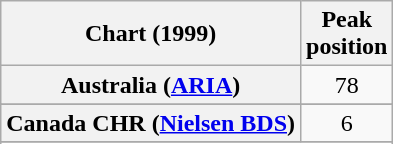<table class="wikitable sortable plainrowheaders" style="text-align:center">
<tr>
<th>Chart (1999)</th>
<th>Peak<br>position</th>
</tr>
<tr>
<th scope="row">Australia (<a href='#'>ARIA</a>)</th>
<td>78</td>
</tr>
<tr>
</tr>
<tr>
</tr>
<tr>
<th scope="row">Canada CHR (<a href='#'>Nielsen BDS</a>)</th>
<td>6</td>
</tr>
<tr>
</tr>
<tr>
</tr>
<tr>
</tr>
<tr>
</tr>
<tr>
</tr>
<tr>
</tr>
<tr>
</tr>
<tr>
</tr>
<tr>
</tr>
<tr>
</tr>
</table>
